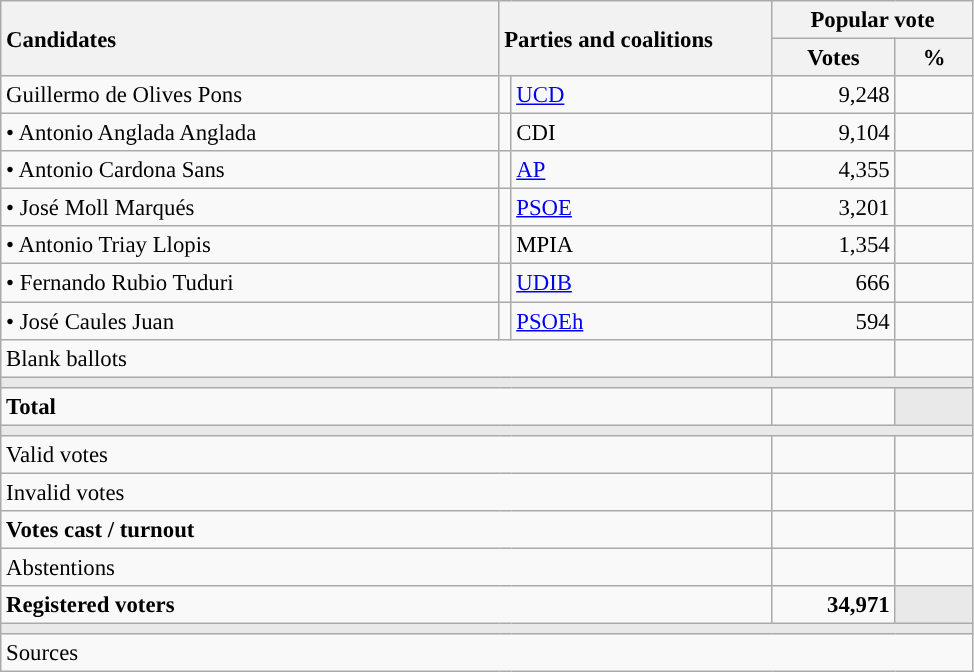<table class="wikitable" style="text-align:right; font-size:95%;">
<tr>
<th style="text-align:left;" rowspan="2" width="325">Candidates</th>
<th style="text-align:left;" rowspan="2" colspan="2" width="175">Parties and coalitions</th>
<th colspan="2">Popular vote</th>
</tr>
<tr>
<th width="75">Votes</th>
<th width="45">%</th>
</tr>
<tr>
<td align="left"> Guillermo de Olives Pons</td>
<td width="1" style="color:inherit;background:"></td>
<td align="left"><a href='#'>UCD</a></td>
<td>9,248</td>
<td></td>
</tr>
<tr>
<td align="left">• Antonio Anglada Anglada</td>
<td style="color:inherit;background:"></td>
<td align="left">CDI</td>
<td>9,104</td>
<td></td>
</tr>
<tr>
<td align="left">• Antonio Cardona Sans</td>
<td style="color:inherit;background:"></td>
<td align="left"><a href='#'>AP</a></td>
<td>4,355</td>
<td></td>
</tr>
<tr>
<td align="left">• José Moll Marqués</td>
<td style="color:inherit;background:"></td>
<td align="left"><a href='#'>PSOE</a></td>
<td>3,201</td>
<td></td>
</tr>
<tr>
<td align="left">• Antonio Triay Llopis</td>
<td style="color:inherit;background:"></td>
<td align="left">MPIA</td>
<td>1,354</td>
<td></td>
</tr>
<tr>
<td align="left">• Fernando Rubio Tuduri</td>
<td style="color:inherit;background:"></td>
<td align="left"><a href='#'>UDIB</a></td>
<td>666</td>
<td></td>
</tr>
<tr>
<td align="left">• José Caules Juan</td>
<td style="color:inherit;background:"></td>
<td align="left"><a href='#'>PSOEh</a></td>
<td>594</td>
<td></td>
</tr>
<tr>
<td align="left" colspan="3">Blank ballots</td>
<td></td>
<td></td>
</tr>
<tr>
<td colspan="5" bgcolor="#E9E9E9"></td>
</tr>
<tr style="font-weight:bold;">
<td align="left" colspan="3">Total</td>
<td></td>
<td bgcolor="#E9E9E9"></td>
</tr>
<tr>
<td colspan="5" bgcolor="#E9E9E9"></td>
</tr>
<tr>
<td align="left" colspan="3">Valid votes</td>
<td></td>
<td></td>
</tr>
<tr>
<td align="left" colspan="3">Invalid votes</td>
<td></td>
<td></td>
</tr>
<tr style="font-weight:bold;">
<td align="left" colspan="3">Votes cast / turnout</td>
<td></td>
<td></td>
</tr>
<tr>
<td align="left" colspan="3">Abstentions</td>
<td></td>
<td></td>
</tr>
<tr style="font-weight:bold;">
<td align="left" colspan="3">Registered voters</td>
<td>34,971</td>
<td bgcolor="#E9E9E9"></td>
</tr>
<tr>
<td colspan="5" bgcolor="#E9E9E9"></td>
</tr>
<tr>
<td align="left" colspan="5">Sources</td>
</tr>
</table>
